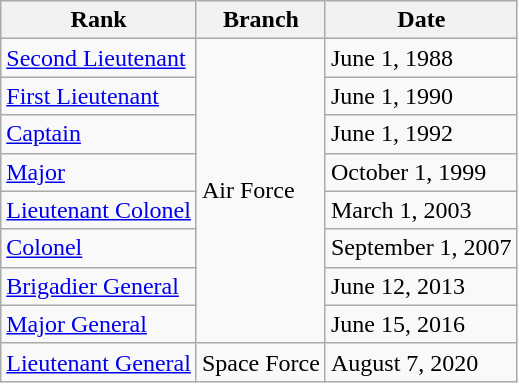<table class="wikitable">
<tr>
<th>Rank</th>
<th>Branch</th>
<th>Date</th>
</tr>
<tr>
<td> <a href='#'>Second Lieutenant</a></td>
<td rowspan=8>Air Force</td>
<td>June 1, 1988</td>
</tr>
<tr>
<td> <a href='#'>First Lieutenant</a></td>
<td>June 1, 1990</td>
</tr>
<tr>
<td> <a href='#'>Captain</a></td>
<td>June 1, 1992</td>
</tr>
<tr>
<td> <a href='#'>Major</a></td>
<td>October 1, 1999</td>
</tr>
<tr>
<td> <a href='#'>Lieutenant Colonel</a></td>
<td>March 1, 2003</td>
</tr>
<tr>
<td> <a href='#'>Colonel</a></td>
<td>September 1, 2007</td>
</tr>
<tr>
<td> <a href='#'>Brigadier General</a></td>
<td>June 12, 2013</td>
</tr>
<tr>
<td> <a href='#'>Major General</a></td>
<td>June 15, 2016</td>
</tr>
<tr>
<td> <a href='#'>Lieutenant General</a></td>
<td>Space Force</td>
<td>August 7, 2020</td>
</tr>
</table>
